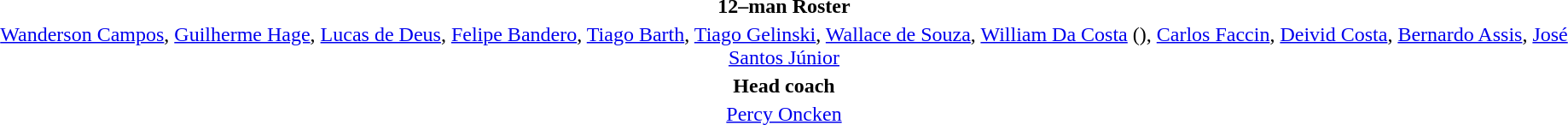<table style="text-align: center; margin-top: 2em; margin-left: auto; margin-right: auto">
<tr>
<td><strong>12–man Roster</strong></td>
</tr>
<tr>
<td><a href='#'>Wanderson Campos</a>, <a href='#'>Guilherme Hage</a>, <a href='#'>Lucas de Deus</a>, <a href='#'>Felipe Bandero</a>, <a href='#'>Tiago Barth</a>, <a href='#'>Tiago Gelinski</a>, <a href='#'>Wallace de Souza</a>, <a href='#'>William Da Costa</a> (), <a href='#'>Carlos Faccin</a>, <a href='#'>Deivid Costa</a>, <a href='#'>Bernardo Assis</a>, <a href='#'>José Santos Júnior</a></td>
</tr>
<tr>
<td><strong>Head coach</strong></td>
</tr>
<tr>
<td><a href='#'>Percy Oncken</a></td>
</tr>
</table>
